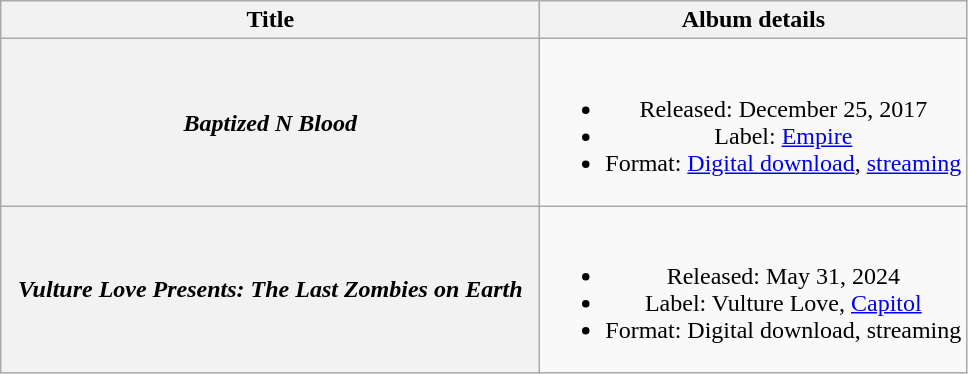<table class="wikitable plainrowheaders" style="text-align:center;">
<tr>
<th style="width:22em;">Title</th>
<th>Album details</th>
</tr>
<tr>
<th scope="row"><em>Baptized N Blood</em><br></th>
<td><br><ul><li>Released: December 25, 2017</li><li>Label: <a href='#'>Empire</a></li><li>Format: <a href='#'>Digital download</a>, <a href='#'>streaming</a></li></ul></td>
</tr>
<tr>
<th scope="row"><em>Vulture Love Presents: The Last Zombies on Earth</em><br></th>
<td><br><ul><li>Released: May 31, 2024</li><li>Label: Vulture Love, <a href='#'>Capitol</a></li><li>Format: Digital download, streaming</li></ul></td>
</tr>
</table>
